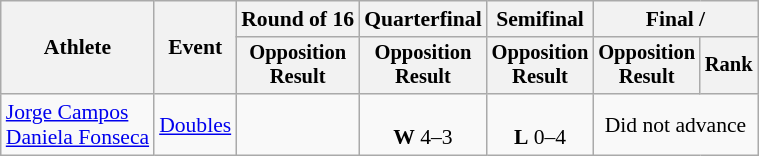<table class=wikitable style=font-size:90%;text-align:center>
<tr>
<th rowspan=2>Athlete</th>
<th rowspan=2>Event</th>
<th>Round of 16</th>
<th>Quarterfinal</th>
<th>Semifinal</th>
<th colspan=2>Final / </th>
</tr>
<tr style=font-size:95%>
<th>Opposition<br>Result</th>
<th>Opposition<br>Result</th>
<th>Opposition<br>Result</th>
<th>Opposition<br>Result</th>
<th>Rank</th>
</tr>
<tr>
<td align=left><a href='#'>Jorge Campos</a><br><a href='#'>Daniela Fonseca</a></td>
<td align=left><a href='#'>Doubles</a></td>
<td></td>
<td><br><strong>W</strong> 4–3</td>
<td><br><strong>L</strong> 0–4</td>
<td colspan=3>Did not advance</td>
</tr>
</table>
